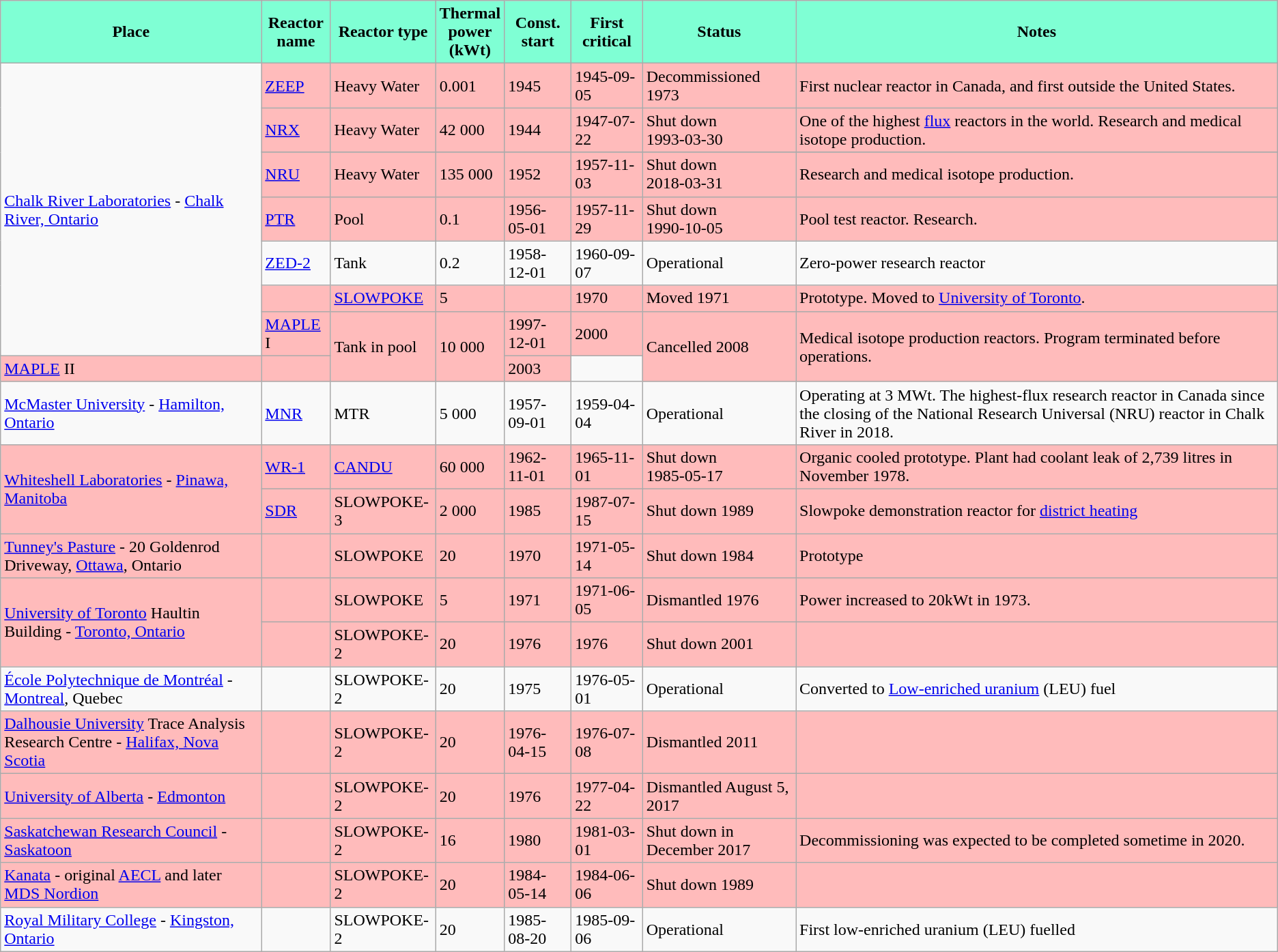<table class="wikitable">
<tr>
<th scope="row" style="background:#7FFFD4;">Place</th>
<th scope="row" style="background:#7FFFD4;width: 60px;">Reactor name</th>
<th scope="row" style="background:#7FFFD4;">Reactor type</th>
<th scope="col" style="background:#7FFFD4;width: 50px;">Thermal power (kWt)</th>
<th style="background:#7FFFD4;">Const. start</th>
<th scope="row" style="background:#7FFFD4;">First critical</th>
<th style="background:#7FFFD4;">Status</th>
<th style="background:#7FFFD4;">Notes</th>
</tr>
<tr>
<td scope="row" rowspan="8"><a href='#'>Chalk River Laboratories</a> - <a href='#'>Chalk River, Ontario</a></td>
<td scope="row" style="background:#FFBBBB;"><a href='#'>ZEEP</a></td>
<td style="background:#FFBBBB;">Heavy Water</td>
<td style="background:#FFBBBB;">0.001</td>
<td style="background:#FFBBBB;">1945</td>
<td style="background:#FFBBBB;">1945-09-05</td>
<td style="background:#FFBBBB;">Decommissioned<br>1973</td>
<td style="background:#FFBBBB;">First nuclear reactor in Canada, and first outside the United States.</td>
</tr>
<tr style="background:#FFBBBB;">
<td><a href='#'>NRX</a></td>
<td>Heavy Water</td>
<td>42 000</td>
<td>1944</td>
<td>1947-07-22</td>
<td>Shut down<br>1993-03-30</td>
<td>One of the highest <a href='#'>flux</a> reactors in the world. Research and medical isotope production.</td>
</tr>
<tr>
</tr>
<tr style="background:#FFBBBB;">
<td><a href='#'>NRU</a></td>
<td>Heavy Water</td>
<td>135 000</td>
<td>1952</td>
<td>1957-11-03</td>
<td>Shut down<br>2018-03-31</td>
<td>Research and medical isotope production.</td>
</tr>
<tr style="background:#FFBBBB;">
<td><a href='#'>PTR</a></td>
<td>Pool</td>
<td>0.1</td>
<td>1956-05-01</td>
<td>1957-11-29</td>
<td>Shut down<br>1990-10-05</td>
<td>Pool test reactor. Research.</td>
</tr>
<tr>
<td><a href='#'>ZED-2</a></td>
<td>Tank</td>
<td>0.2</td>
<td>1958-12-01</td>
<td>1960-09-07</td>
<td>Operational</td>
<td>Zero-power research reactor</td>
</tr>
<tr style="background:#FFBBBB;">
<td></td>
<td><a href='#'>SLOWPOKE</a></td>
<td>5</td>
<td></td>
<td>1970</td>
<td>Moved 1971</td>
<td>Prototype. Moved to <a href='#'>University of Toronto</a>.</td>
</tr>
<tr style="background:#FFBBBB;">
<td><a href='#'>MAPLE</a> I</td>
<td rowspan="2">Tank in pool</td>
<td rowspan="2">10 000</td>
<td>1997-12-01</td>
<td>2000</td>
<td rowspan="2">Cancelled 2008</td>
<td rowspan="2">Medical isotope production reactors. Program terminated before operations.</td>
</tr>
<tr style="background:#FFBBBB;">
<td><a href='#'>MAPLE</a> II</td>
<td></td>
<td>2003</td>
</tr>
<tr>
<td><a href='#'>McMaster University</a> - <a href='#'>Hamilton, Ontario</a></td>
<td><a href='#'>MNR</a></td>
<td>MTR</td>
<td>5 000</td>
<td>1957-09-01</td>
<td>1959-04-04</td>
<td>Operational</td>
<td>Operating at 3 MWt. The highest-flux research reactor in Canada since the closing of the National Research Universal (NRU) reactor in Chalk River in 2018.</td>
</tr>
<tr style="background:#FFBBBB;">
<td rowspan="2"><a href='#'>Whiteshell Laboratories</a> - <a href='#'>Pinawa, Manitoba</a></td>
<td><a href='#'>WR-1</a></td>
<td><a href='#'>CANDU</a></td>
<td>60 000</td>
<td>1962-11-01</td>
<td>1965-11-01</td>
<td>Shut down<br>1985-05-17</td>
<td>Organic cooled prototype. Plant had coolant leak of 2,739 litres in November 1978.</td>
</tr>
<tr style="background:#FFBBBB;">
<td><a href='#'>SDR</a></td>
<td>SLOWPOKE-3</td>
<td>2 000</td>
<td>1985</td>
<td>1987-07-15</td>
<td>Shut down 1989</td>
<td>Slowpoke demonstration reactor for <a href='#'>district heating</a></td>
</tr>
<tr style="background:#FFBBBB;">
<td><a href='#'>Tunney's Pasture</a> - 20 Goldenrod Driveway, <a href='#'>Ottawa</a>, Ontario</td>
<td></td>
<td>SLOWPOKE</td>
<td>20</td>
<td>1970</td>
<td>1971-05-14</td>
<td>Shut down 1984</td>
<td>Prototype</td>
</tr>
<tr style="background:#FFBBBB;">
<td rowspan="2"><a href='#'>University of Toronto</a> Haultin Building - <a href='#'>Toronto, Ontario</a></td>
<td></td>
<td>SLOWPOKE</td>
<td>5</td>
<td>1971</td>
<td>1971-06-05</td>
<td>Dismantled 1976</td>
<td>Power increased to 20kWt in 1973.</td>
</tr>
<tr style="background:#FFBBBB;">
<td></td>
<td>SLOWPOKE-2</td>
<td>20</td>
<td>1976</td>
<td>1976</td>
<td>Shut down 2001</td>
<td></td>
</tr>
<tr>
<td><a href='#'>École Polytechnique de Montréal</a> - <a href='#'>Montreal</a>, Quebec</td>
<td></td>
<td>SLOWPOKE-2</td>
<td>20</td>
<td>1975</td>
<td>1976-05-01</td>
<td>Operational</td>
<td>Converted to <a href='#'>Low-enriched uranium</a> (LEU) fuel</td>
</tr>
<tr style="background:#FFBBBB;">
<td><a href='#'>Dalhousie University</a> Trace Analysis Research Centre - <a href='#'>Halifax, Nova Scotia</a></td>
<td></td>
<td>SLOWPOKE-2</td>
<td>20</td>
<td>1976-04-15</td>
<td>1976-07-08</td>
<td>Dismantled 2011</td>
<td></td>
</tr>
<tr style="background:#FFBBBB;">
<td><a href='#'>University of Alberta</a> - <a href='#'>Edmonton</a></td>
<td></td>
<td>SLOWPOKE-2</td>
<td>20</td>
<td>1976</td>
<td>1977-04-22</td>
<td>Dismantled August 5, 2017</td>
<td></td>
</tr>
<tr style="background:#FFBBBB;">
<td><a href='#'>Saskatchewan Research Council</a> - <a href='#'>Saskatoon</a></td>
<td></td>
<td>SLOWPOKE-2</td>
<td>16</td>
<td>1980</td>
<td>1981-03-01</td>
<td>Shut down in December 2017</td>
<td>Decommissioning was expected to be completed sometime in 2020.</td>
</tr>
<tr style="background:#FFBBBB;">
<td><a href='#'>Kanata</a> - original <a href='#'>AECL</a> and later <a href='#'>MDS Nordion</a></td>
<td></td>
<td>SLOWPOKE-2</td>
<td>20</td>
<td>1984-05-14</td>
<td>1984-06-06</td>
<td>Shut down 1989</td>
<td></td>
</tr>
<tr>
<td><a href='#'>Royal Military College</a> - <a href='#'>Kingston, Ontario</a></td>
<td></td>
<td>SLOWPOKE-2</td>
<td>20</td>
<td>1985-08-20</td>
<td>1985-09-06</td>
<td>Operational</td>
<td>First low-enriched uranium (LEU) fuelled</td>
</tr>
</table>
